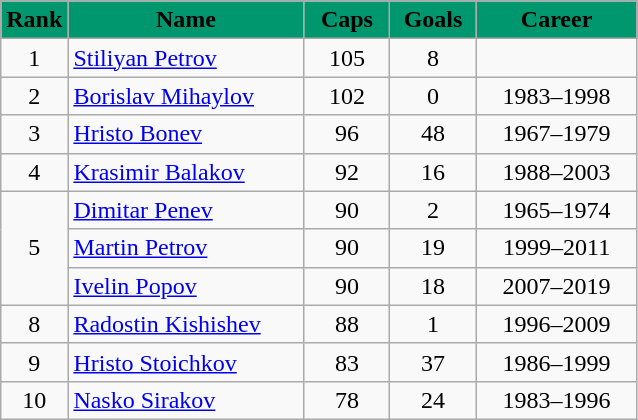<table class="wikitable sortable" style="text-align:center;">
<tr>
<th style="background:#00966E" width="30px"><span>Rank</span></th>
<th style="background:#00966E" width="150px"><span>Name</span></th>
<th style="background:#00966E" width="50px"><span>Caps</span></th>
<th style="background:#00966E" width="50px"><span>Goals</span></th>
<th style="background:#00966E" width="100px"><span>Career</span></th>
</tr>
<tr>
<td>1</td>
<td align=left><a href='#'>Stiliyan Petrov</a></td>
<td>105</td>
<td>8</td>
<td></td>
</tr>
<tr>
<td>2</td>
<td align=left><a href='#'>Borislav Mihaylov</a></td>
<td>102</td>
<td>0</td>
<td>1983–1998</td>
</tr>
<tr>
<td>3</td>
<td align=left><a href='#'>Hristo Bonev</a></td>
<td>96</td>
<td>48</td>
<td>1967–1979</td>
</tr>
<tr>
<td>4</td>
<td align=left><a href='#'>Krasimir Balakov</a></td>
<td>92</td>
<td>16</td>
<td>1988–2003</td>
</tr>
<tr>
<td rowspan=3>5</td>
<td align=left><a href='#'>Dimitar Penev</a></td>
<td>90</td>
<td>2</td>
<td>1965–1974</td>
</tr>
<tr>
<td align=left><a href='#'>Martin Petrov</a></td>
<td>90</td>
<td>19</td>
<td>1999–2011</td>
</tr>
<tr>
<td align=left><a href='#'>Ivelin Popov</a></td>
<td>90</td>
<td>18</td>
<td>2007–2019</td>
</tr>
<tr>
<td>8</td>
<td align=left><a href='#'>Radostin Kishishev</a></td>
<td>88</td>
<td>1</td>
<td>1996–2009</td>
</tr>
<tr>
<td>9</td>
<td align=left><a href='#'>Hristo Stoichkov</a></td>
<td>83</td>
<td>37</td>
<td>1986–1999</td>
</tr>
<tr>
<td>10</td>
<td align=left><a href='#'>Nasko Sirakov</a></td>
<td>78</td>
<td>24</td>
<td>1983–1996</td>
</tr>
</table>
